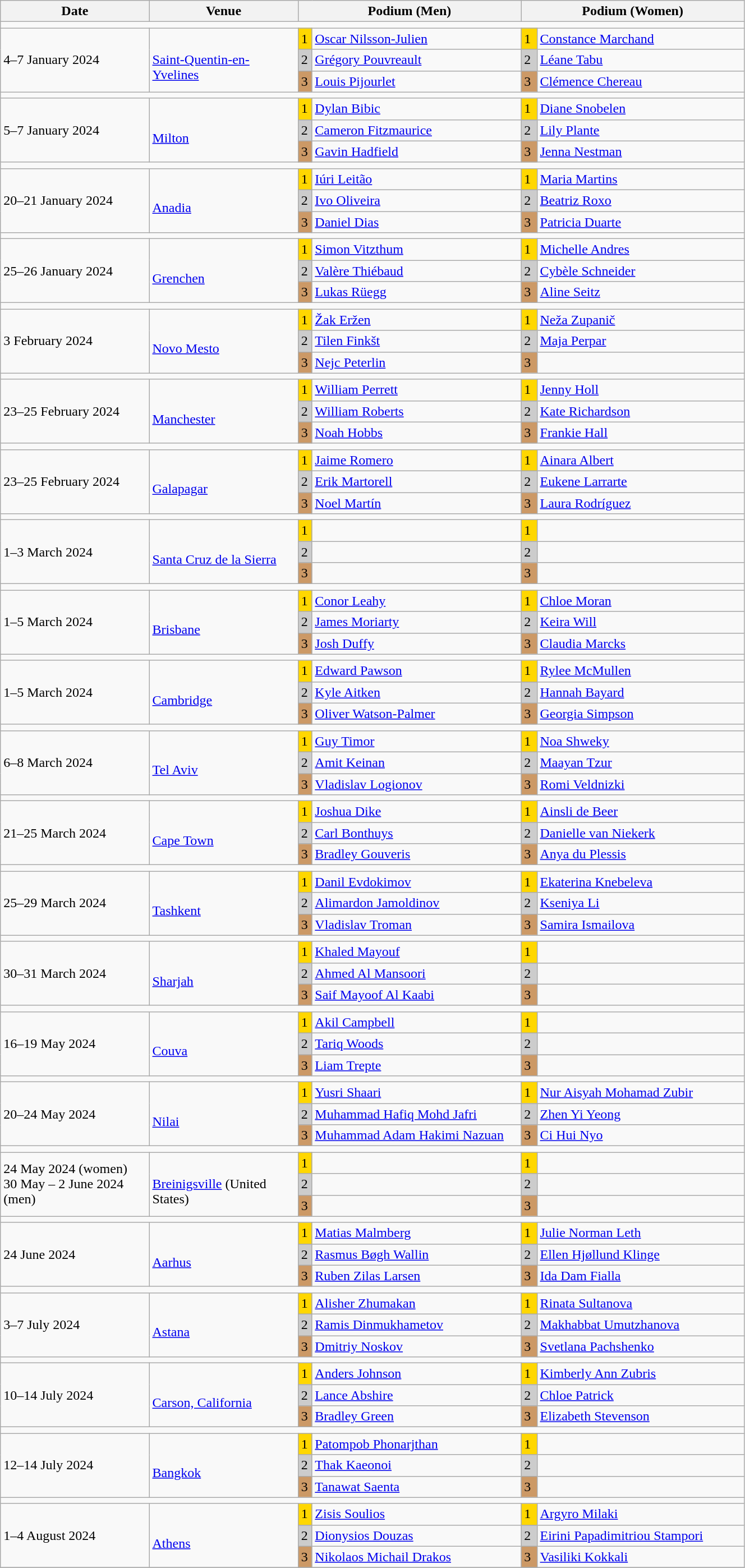<table class="wikitable" width=70%>
<tr>
<th>Date</th>
<th width=20%>Venue</th>
<th colspan=2 width=30%>Podium (Men)</th>
<th colspan=2 width=30%>Podium (Women)</th>
</tr>
<tr>
<td colspan=6></td>
</tr>
<tr>
<td rowspan=3>4–7 January 2024</td>
<td rowspan=3><br><a href='#'>Saint-Quentin-en-Yvelines</a></td>
<td bgcolor=FFD700>1</td>
<td><a href='#'>Oscar Nilsson-Julien</a></td>
<td bgcolor=FFD700>1</td>
<td><a href='#'>Constance Marchand</a></td>
</tr>
<tr>
<td bgcolor=CCCCCC>2</td>
<td><a href='#'>Grégory Pouvreault</a></td>
<td bgcolor=CCCCCC>2</td>
<td><a href='#'>Léane Tabu</a></td>
</tr>
<tr>
<td bgcolor=CC9966>3</td>
<td><a href='#'>Louis Pijourlet</a></td>
<td bgcolor=CC9966>3</td>
<td><a href='#'>Clémence Chereau</a></td>
</tr>
<tr>
<td colspan=6></td>
</tr>
<tr>
<td rowspan=3>5–7 January 2024</td>
<td rowspan=3><br><a href='#'>Milton</a></td>
<td bgcolor=FFD700>1</td>
<td><a href='#'>Dylan Bibic</a></td>
<td bgcolor=FFD700>1</td>
<td><a href='#'>Diane Snobelen</a></td>
</tr>
<tr>
<td bgcolor=CCCCCC>2</td>
<td><a href='#'>Cameron Fitzmaurice</a></td>
<td bgcolor=CCCCCC>2</td>
<td><a href='#'>Lily Plante</a></td>
</tr>
<tr>
<td bgcolor=CC9966>3</td>
<td><a href='#'>Gavin Hadfield</a></td>
<td bgcolor=CC9966>3</td>
<td><a href='#'>Jenna Nestman</a></td>
</tr>
<tr>
<td colspan=6></td>
</tr>
<tr>
<td rowspan=3>20–21 January 2024</td>
<td rowspan=3><br><a href='#'>Anadia</a></td>
<td bgcolor=FFD700>1</td>
<td><a href='#'>Iúri Leitão</a></td>
<td bgcolor=FFD700>1</td>
<td><a href='#'>Maria Martins</a></td>
</tr>
<tr>
<td bgcolor=CCCCCC>2</td>
<td><a href='#'>Ivo Oliveira</a></td>
<td bgcolor=CCCCCC>2</td>
<td><a href='#'>Beatriz Roxo</a></td>
</tr>
<tr>
<td bgcolor=CC9966>3</td>
<td><a href='#'>Daniel Dias</a></td>
<td bgcolor=CC9966>3</td>
<td><a href='#'>Patricia Duarte</a></td>
</tr>
<tr>
<td colspan=6></td>
</tr>
<tr>
<td rowspan=3>25–26 January 2024</td>
<td rowspan=3><br><a href='#'>Grenchen</a></td>
<td bgcolor=FFD700>1</td>
<td><a href='#'>Simon Vitzthum</a></td>
<td bgcolor=FFD700>1</td>
<td><a href='#'>Michelle Andres</a></td>
</tr>
<tr>
<td bgcolor=CCCCCC>2</td>
<td><a href='#'>Valère Thiébaud</a></td>
<td bgcolor=CCCCCC>2</td>
<td><a href='#'>Cybèle Schneider</a></td>
</tr>
<tr>
<td bgcolor=CC9966>3</td>
<td><a href='#'>Lukas Rüegg</a></td>
<td bgcolor=CC9966>3</td>
<td><a href='#'>Aline Seitz</a></td>
</tr>
<tr>
<td colspan=6></td>
</tr>
<tr>
<td rowspan=3>3 February 2024</td>
<td rowspan=3><br><a href='#'>Novo Mesto</a></td>
<td bgcolor=FFD700>1</td>
<td><a href='#'>Žak Eržen</a></td>
<td bgcolor=FFD700>1</td>
<td><a href='#'>Neža Zupanič</a></td>
</tr>
<tr>
<td bgcolor=CCCCCC>2</td>
<td><a href='#'>Tilen Finkšt</a></td>
<td bgcolor=CCCCCC>2</td>
<td><a href='#'>Maja Perpar</a></td>
</tr>
<tr>
<td bgcolor=CC9966>3</td>
<td><a href='#'>Nejc Peterlin</a></td>
<td bgcolor=CC9966>3</td>
<td></td>
</tr>
<tr>
<td colspan=6></td>
</tr>
<tr>
<td rowspan=3>23–25 February 2024</td>
<td rowspan=3><br><a href='#'>Manchester</a></td>
<td bgcolor=FFD700>1</td>
<td><a href='#'>William Perrett</a></td>
<td bgcolor=FFD700>1</td>
<td><a href='#'>Jenny Holl</a></td>
</tr>
<tr>
<td bgcolor=CCCCCC>2</td>
<td><a href='#'>William Roberts</a></td>
<td bgcolor=CCCCCC>2</td>
<td><a href='#'>Kate Richardson</a></td>
</tr>
<tr>
<td bgcolor=CC9966>3</td>
<td><a href='#'>Noah Hobbs</a></td>
<td bgcolor=CC9966>3</td>
<td><a href='#'>Frankie Hall</a></td>
</tr>
<tr>
<td colspan=6></td>
</tr>
<tr>
<td rowspan=3>23–25 February 2024</td>
<td rowspan=3><br><a href='#'>Galapagar</a></td>
<td bgcolor=FFD700>1</td>
<td><a href='#'>Jaime Romero</a></td>
<td bgcolor=FFD700>1</td>
<td><a href='#'>Ainara Albert</a></td>
</tr>
<tr>
<td bgcolor=CCCCCC>2</td>
<td><a href='#'>Erik Martorell</a></td>
<td bgcolor=CCCCCC>2</td>
<td><a href='#'>Eukene Larrarte</a></td>
</tr>
<tr>
<td bgcolor=CC9966>3</td>
<td><a href='#'>Noel Martín</a></td>
<td bgcolor=CC9966>3</td>
<td><a href='#'>Laura Rodríguez</a></td>
</tr>
<tr>
<td colspan=6></td>
</tr>
<tr>
<td rowspan=3>1–3 March 2024</td>
<td rowspan=3><br><a href='#'>Santa Cruz de la Sierra</a></td>
<td bgcolor=FFD700>1</td>
<td></td>
<td bgcolor=FFD700>1</td>
<td></td>
</tr>
<tr>
<td bgcolor=CCCCCC>2</td>
<td></td>
<td bgcolor=CCCCCC>2</td>
<td></td>
</tr>
<tr>
<td bgcolor=CC9966>3</td>
<td></td>
<td bgcolor=CC9966>3</td>
<td></td>
</tr>
<tr>
<td colspan=6></td>
</tr>
<tr>
<td rowspan=3>1–5 March 2024</td>
<td rowspan=3><br><a href='#'>Brisbane</a></td>
<td bgcolor=FFD700>1</td>
<td><a href='#'>Conor Leahy</a></td>
<td bgcolor=FFD700>1</td>
<td><a href='#'>Chloe Moran</a></td>
</tr>
<tr>
<td bgcolor=CCCCCC>2</td>
<td><a href='#'>James Moriarty</a></td>
<td bgcolor=CCCCCC>2</td>
<td><a href='#'>Keira Will</a></td>
</tr>
<tr>
<td bgcolor=CC9966>3</td>
<td><a href='#'>Josh Duffy</a></td>
<td bgcolor=CC9966>3</td>
<td><a href='#'>Claudia Marcks</a></td>
</tr>
<tr>
<td colspan=6></td>
</tr>
<tr>
<td rowspan=3>1–5 March 2024</td>
<td rowspan=3><br><a href='#'>Cambridge</a></td>
<td bgcolor=FFD700>1</td>
<td><a href='#'>Edward Pawson</a></td>
<td bgcolor=FFD700>1</td>
<td><a href='#'>Rylee McMullen</a></td>
</tr>
<tr>
<td bgcolor=CCCCCC>2</td>
<td><a href='#'>Kyle Aitken</a></td>
<td bgcolor=CCCCCC>2</td>
<td><a href='#'>Hannah Bayard</a></td>
</tr>
<tr>
<td bgcolor=CC9966>3</td>
<td><a href='#'>Oliver Watson-Palmer</a></td>
<td bgcolor=CC9966>3</td>
<td><a href='#'>Georgia Simpson</a></td>
</tr>
<tr>
<td colspan=6></td>
</tr>
<tr>
<td rowspan=3>6–8 March 2024</td>
<td rowspan=3><br><a href='#'>Tel Aviv</a></td>
<td bgcolor=FFD700>1</td>
<td><a href='#'>Guy Timor</a></td>
<td bgcolor=FFD700>1</td>
<td><a href='#'>Noa Shweky</a></td>
</tr>
<tr>
<td bgcolor=CCCCCC>2</td>
<td><a href='#'>Amit Keinan</a></td>
<td bgcolor=CCCCCC>2</td>
<td><a href='#'>Maayan Tzur</a></td>
</tr>
<tr>
<td bgcolor=CC9966>3</td>
<td><a href='#'>Vladislav Logionov</a></td>
<td bgcolor=CC9966>3</td>
<td><a href='#'>Romi Veldnizki</a></td>
</tr>
<tr>
<td colspan=6></td>
</tr>
<tr>
<td rowspan=3>21–25 March 2024</td>
<td rowspan=3><br><a href='#'>Cape Town</a></td>
<td bgcolor=FFD700>1</td>
<td><a href='#'>Joshua Dike</a></td>
<td bgcolor=FFD700>1</td>
<td><a href='#'>Ainsli de Beer</a></td>
</tr>
<tr>
<td bgcolor=CCCCCC>2</td>
<td><a href='#'>Carl Bonthuys</a></td>
<td bgcolor=CCCCCC>2</td>
<td><a href='#'>Danielle van Niekerk</a></td>
</tr>
<tr>
<td bgcolor=CC9966>3</td>
<td><a href='#'>Bradley Gouveris</a></td>
<td bgcolor=CC9966>3</td>
<td><a href='#'>Anya du Plessis</a></td>
</tr>
<tr>
<td colspan=6></td>
</tr>
<tr>
<td rowspan=3>25–29 March 2024</td>
<td rowspan=3><br><a href='#'>Tashkent</a></td>
<td bgcolor=FFD700>1</td>
<td><a href='#'>Danil Evdokimov</a></td>
<td bgcolor=FFD700>1</td>
<td><a href='#'>Ekaterina Knebeleva</a></td>
</tr>
<tr>
<td bgcolor=CCCCCC>2</td>
<td><a href='#'>Alimardon Jamoldinov</a></td>
<td bgcolor=CCCCCC>2</td>
<td><a href='#'>Kseniya Li</a></td>
</tr>
<tr>
<td bgcolor=CC9966>3</td>
<td><a href='#'>Vladislav Troman</a></td>
<td bgcolor=CC9966>3</td>
<td><a href='#'>Samira Ismailova</a></td>
</tr>
<tr>
<td colspan=6></td>
</tr>
<tr>
<td rowspan=3>30–31 March 2024</td>
<td rowspan=3><br><a href='#'>Sharjah</a></td>
<td bgcolor=FFD700>1</td>
<td><a href='#'>Khaled Mayouf</a></td>
<td bgcolor=FFD700>1</td>
<td></td>
</tr>
<tr>
<td bgcolor=CCCCCC>2</td>
<td><a href='#'>Ahmed Al Mansoori</a></td>
<td bgcolor=CCCCCC>2</td>
<td></td>
</tr>
<tr>
<td bgcolor=CC9966>3</td>
<td><a href='#'>Saif Mayoof Al Kaabi</a></td>
<td bgcolor=CC9966>3</td>
<td></td>
</tr>
<tr>
<td colspan=6></td>
</tr>
<tr>
<td rowspan=3>16–19 May 2024</td>
<td rowspan=3><br><a href='#'>Couva</a></td>
<td bgcolor=FFD700>1</td>
<td><a href='#'>Akil Campbell</a></td>
<td bgcolor=FFD700>1</td>
<td></td>
</tr>
<tr>
<td bgcolor=CCCCCC>2</td>
<td><a href='#'>Tariq Woods</a></td>
<td bgcolor=CCCCCC>2</td>
<td></td>
</tr>
<tr>
<td bgcolor=CC9966>3</td>
<td><a href='#'>Liam Trepte</a></td>
<td bgcolor=CC9966>3</td>
<td></td>
</tr>
<tr>
<td colspan=6></td>
</tr>
<tr>
<td rowspan=3>20–24 May 2024</td>
<td rowspan=3><br><a href='#'>Nilai</a></td>
<td bgcolor=FFD700>1</td>
<td><a href='#'>Yusri Shaari</a></td>
<td bgcolor=FFD700>1</td>
<td><a href='#'>Nur Aisyah Mohamad Zubir</a></td>
</tr>
<tr>
<td bgcolor=CCCCCC>2</td>
<td><a href='#'>Muhammad Hafiq Mohd Jafri</a></td>
<td bgcolor=CCCCCC>2</td>
<td><a href='#'>Zhen Yi Yeong</a></td>
</tr>
<tr>
<td bgcolor=CC9966>3</td>
<td><a href='#'>Muhammad Adam Hakimi Nazuan</a></td>
<td bgcolor=CC9966>3</td>
<td><a href='#'>Ci Hui Nyo</a></td>
</tr>
<tr>
<td colspan=6></td>
</tr>
<tr>
<td rowspan=3>24 May 2024 (women)<br>30 May – 2 June 2024 (men)</td>
<td rowspan=3><br><a href='#'>Breinigsville</a> (United States)</td>
<td bgcolor=FFD700>1</td>
<td></td>
<td bgcolor=FFD700>1</td>
<td></td>
</tr>
<tr>
<td bgcolor=CCCCCC>2</td>
<td></td>
<td bgcolor=CCCCCC>2</td>
<td></td>
</tr>
<tr>
<td bgcolor=CC9966>3</td>
<td></td>
<td bgcolor=CC9966>3</td>
<td></td>
</tr>
<tr>
<td colspan=6></td>
</tr>
<tr>
<td rowspan=3>24 June 2024</td>
<td rowspan=3><br><a href='#'>Aarhus</a></td>
<td bgcolor=FFD700>1</td>
<td><a href='#'>Matias Malmberg</a></td>
<td bgcolor=FFD700>1</td>
<td><a href='#'>Julie Norman Leth</a></td>
</tr>
<tr>
<td bgcolor=CCCCCC>2</td>
<td><a href='#'>Rasmus Bøgh Wallin</a></td>
<td bgcolor=CCCCCC>2</td>
<td><a href='#'>Ellen Hjøllund Klinge</a></td>
</tr>
<tr>
<td bgcolor=CC9966>3</td>
<td><a href='#'>Ruben Zilas Larsen</a></td>
<td bgcolor=CC9966>3</td>
<td><a href='#'>Ida Dam Fialla</a></td>
</tr>
<tr>
<td colspan=6></td>
</tr>
<tr>
<td rowspan=3>3–7 July 2024</td>
<td rowspan=3><br><a href='#'>Astana</a></td>
<td bgcolor=FFD700>1</td>
<td><a href='#'>Alisher Zhumakan</a></td>
<td bgcolor=FFD700>1</td>
<td><a href='#'>Rinata Sultanova</a></td>
</tr>
<tr>
<td bgcolor=CCCCCC>2</td>
<td><a href='#'>Ramis Dinmukhametov</a></td>
<td bgcolor=CCCCCC>2</td>
<td><a href='#'>Makhabbat Umutzhanova</a></td>
</tr>
<tr>
<td bgcolor=CC9966>3</td>
<td><a href='#'>Dmitriy Noskov</a></td>
<td bgcolor=CC9966>3</td>
<td><a href='#'>Svetlana Pachshenko</a></td>
</tr>
<tr>
<td colspan=6></td>
</tr>
<tr>
<td rowspan=3>10–14 July 2024</td>
<td rowspan=3><br><a href='#'>Carson, California</a></td>
<td bgcolor=FFD700>1</td>
<td><a href='#'>Anders Johnson</a></td>
<td bgcolor=FFD700>1</td>
<td><a href='#'>Kimberly Ann Zubris</a></td>
</tr>
<tr>
<td bgcolor=CCCCCC>2</td>
<td><a href='#'>Lance Abshire</a></td>
<td bgcolor=CCCCCC>2</td>
<td><a href='#'>Chloe Patrick</a></td>
</tr>
<tr>
<td bgcolor=CC9966>3</td>
<td><a href='#'>Bradley Green</a></td>
<td bgcolor=CC9966>3</td>
<td><a href='#'>Elizabeth Stevenson</a></td>
</tr>
<tr>
<td colspan=6></td>
</tr>
<tr>
<td rowspan=3>12–14 July 2024</td>
<td rowspan=3><br><a href='#'>Bangkok</a></td>
<td bgcolor=FFD700>1</td>
<td><a href='#'>Patompob Phonarjthan</a></td>
<td bgcolor=FFD700>1</td>
<td></td>
</tr>
<tr>
<td bgcolor=CCCCCC>2</td>
<td><a href='#'>Thak Kaeonoi</a></td>
<td bgcolor=CCCCCC>2</td>
<td></td>
</tr>
<tr>
<td bgcolor=CC9966>3</td>
<td><a href='#'>Tanawat Saenta</a></td>
<td bgcolor=CC9966>3</td>
<td></td>
</tr>
<tr>
<td colspan=6></td>
</tr>
<tr>
<td rowspan=3>1–4 August 2024</td>
<td rowspan=3><br><a href='#'>Athens</a></td>
<td bgcolor=FFD700>1</td>
<td><a href='#'>Zisis Soulios</a></td>
<td bgcolor=FFD700>1</td>
<td><a href='#'>Argyro Milaki</a></td>
</tr>
<tr>
<td bgcolor=CCCCCC>2</td>
<td><a href='#'>Dionysios Douzas</a></td>
<td bgcolor=CCCCCC>2</td>
<td><a href='#'>Eirini Papadimitriou Stampori</a></td>
</tr>
<tr>
<td bgcolor=CC9966>3</td>
<td><a href='#'>Nikolaos Michail Drakos</a></td>
<td bgcolor=CC9966>3</td>
<td><a href='#'>Vasiliki Kokkali</a></td>
</tr>
<tr>
</tr>
</table>
